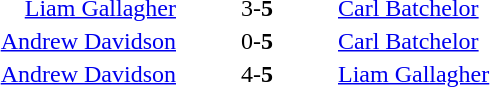<table style="text-align:center">
<tr>
<th width=223></th>
<th width=100></th>
<th width=223></th>
</tr>
<tr>
<td align=right><a href='#'>Liam Gallagher</a> </td>
<td>3-<strong>5</strong></td>
<td align=left> <a href='#'>Carl Batchelor</a></td>
</tr>
<tr>
<td align=right><a href='#'>Andrew Davidson</a> </td>
<td>0-<strong>5</strong></td>
<td align=left> <a href='#'>Carl Batchelor</a></td>
</tr>
<tr>
<td align=right><a href='#'>Andrew Davidson</a> </td>
<td>4-<strong>5</strong></td>
<td align=left> <a href='#'>Liam Gallagher</a></td>
</tr>
</table>
